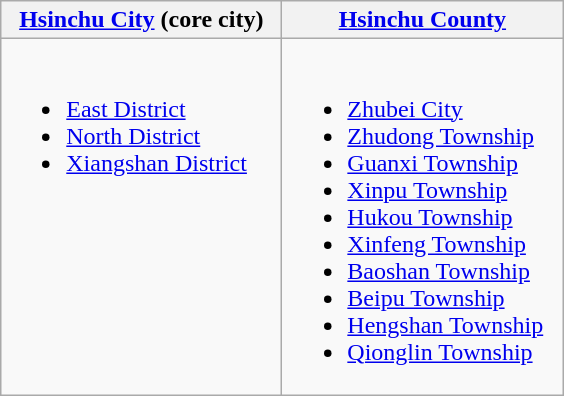<table class=wikitable>
<tr>
<th><a href='#'>Hsinchu City</a> (core city)</th>
<th><a href='#'>Hsinchu County</a></th>
</tr>
<tr>
<td width=180 valign=top><br><ul><li><a href='#'>East District</a></li><li><a href='#'>North District</a></li><li><a href='#'>Xiangshan District</a></li></ul></td>
<td width=180 valign=top><br><ul><li><a href='#'>Zhubei City</a></li><li><a href='#'>Zhudong Township</a></li><li><a href='#'>Guanxi Township</a></li><li><a href='#'>Xinpu Township</a></li><li><a href='#'>Hukou Township</a></li><li><a href='#'>Xinfeng Township</a></li><li><a href='#'>Baoshan Township</a></li><li><a href='#'>Beipu Township</a></li><li><a href='#'>Hengshan Township</a></li><li><a href='#'>Qionglin Township</a></li></ul></td>
</tr>
</table>
